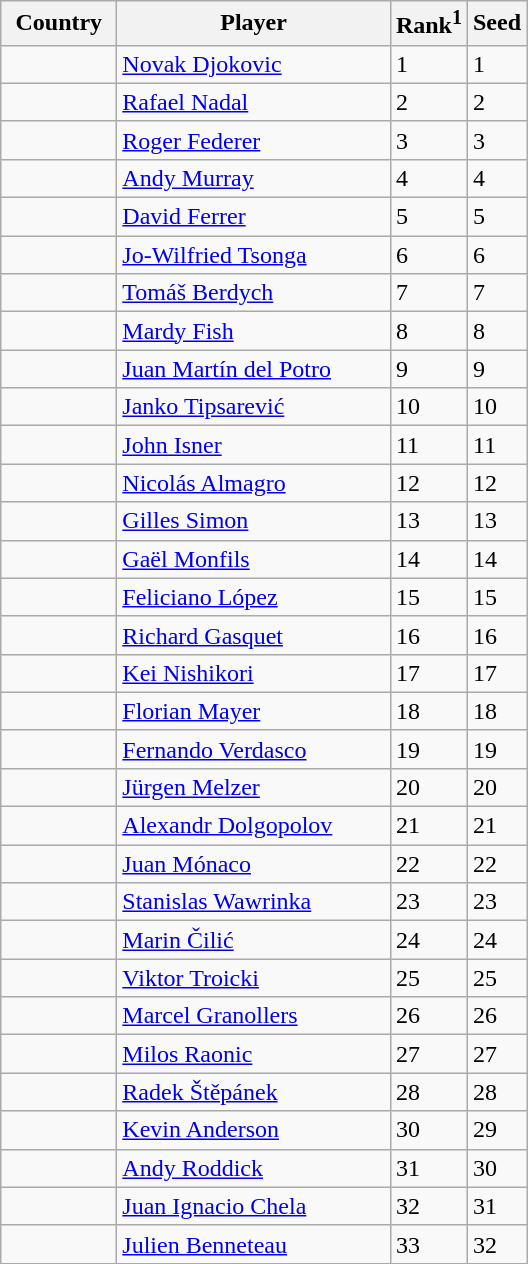<table class=wikitable>
<tr>
<th width="70">Country</th>
<th width="175">Player</th>
<th>Rank<sup>1</sup></th>
<th>Seed</th>
</tr>
<tr>
<td></td>
<td><a href='#'>Novak Djokovic</a></td>
<td>1</td>
<td>1</td>
</tr>
<tr>
<td></td>
<td><a href='#'>Rafael Nadal</a></td>
<td>2</td>
<td>2</td>
</tr>
<tr>
<td></td>
<td><a href='#'>Roger Federer</a></td>
<td>3</td>
<td>3</td>
</tr>
<tr>
<td></td>
<td><a href='#'>Andy Murray</a></td>
<td>4</td>
<td>4</td>
</tr>
<tr>
<td></td>
<td><a href='#'>David Ferrer</a></td>
<td>5</td>
<td>5</td>
</tr>
<tr>
<td></td>
<td><a href='#'>Jo-Wilfried Tsonga</a></td>
<td>6</td>
<td>6</td>
</tr>
<tr>
<td></td>
<td><a href='#'>Tomáš Berdych</a></td>
<td>7</td>
<td>7</td>
</tr>
<tr>
<td></td>
<td><a href='#'>Mardy Fish</a></td>
<td>8</td>
<td>8</td>
</tr>
<tr>
<td></td>
<td><a href='#'>Juan Martín del Potro</a></td>
<td>9</td>
<td>9</td>
</tr>
<tr>
<td></td>
<td><a href='#'>Janko Tipsarević</a></td>
<td>10</td>
<td>10</td>
</tr>
<tr>
<td></td>
<td><a href='#'>John Isner</a></td>
<td>11</td>
<td>11</td>
</tr>
<tr>
<td></td>
<td><a href='#'>Nicolás Almagro</a></td>
<td>12</td>
<td>12</td>
</tr>
<tr>
<td></td>
<td><a href='#'>Gilles Simon</a></td>
<td>13</td>
<td>13</td>
</tr>
<tr>
<td></td>
<td><a href='#'>Gaël Monfils</a></td>
<td>14</td>
<td>14</td>
</tr>
<tr>
<td></td>
<td><a href='#'>Feliciano López</a></td>
<td>15</td>
<td>15</td>
</tr>
<tr>
<td></td>
<td><a href='#'>Richard Gasquet</a></td>
<td>16</td>
<td>16</td>
</tr>
<tr>
<td></td>
<td><a href='#'>Kei Nishikori</a></td>
<td>17</td>
<td>17</td>
</tr>
<tr>
<td></td>
<td><a href='#'>Florian Mayer</a></td>
<td>18</td>
<td>18</td>
</tr>
<tr>
<td></td>
<td><a href='#'>Fernando Verdasco</a></td>
<td>19</td>
<td>19</td>
</tr>
<tr>
<td></td>
<td><a href='#'>Jürgen Melzer</a></td>
<td>20</td>
<td>20</td>
</tr>
<tr>
<td></td>
<td><a href='#'>Alexandr Dolgopolov</a></td>
<td>21</td>
<td>21</td>
</tr>
<tr>
<td></td>
<td><a href='#'>Juan Mónaco</a></td>
<td>22</td>
<td>22</td>
</tr>
<tr>
<td></td>
<td><a href='#'>Stanislas Wawrinka</a></td>
<td>23</td>
<td>23</td>
</tr>
<tr>
<td></td>
<td><a href='#'>Marin Čilić</a></td>
<td>24</td>
<td>24</td>
</tr>
<tr>
<td></td>
<td><a href='#'>Viktor Troicki</a></td>
<td>25</td>
<td>25</td>
</tr>
<tr>
<td></td>
<td><a href='#'>Marcel Granollers</a></td>
<td>26</td>
<td>26</td>
</tr>
<tr>
<td></td>
<td><a href='#'>Milos Raonic</a></td>
<td>27</td>
<td>27</td>
</tr>
<tr>
<td></td>
<td><a href='#'>Radek Štěpánek</a></td>
<td>28</td>
<td>28</td>
</tr>
<tr>
<td></td>
<td><a href='#'>Kevin Anderson</a></td>
<td>30</td>
<td>29</td>
</tr>
<tr>
<td></td>
<td><a href='#'>Andy Roddick</a></td>
<td>31</td>
<td>30</td>
</tr>
<tr>
<td></td>
<td><a href='#'>Juan Ignacio Chela</a></td>
<td>32</td>
<td>31</td>
</tr>
<tr>
<td></td>
<td><a href='#'>Julien Benneteau</a></td>
<td>33</td>
<td>32</td>
</tr>
</table>
